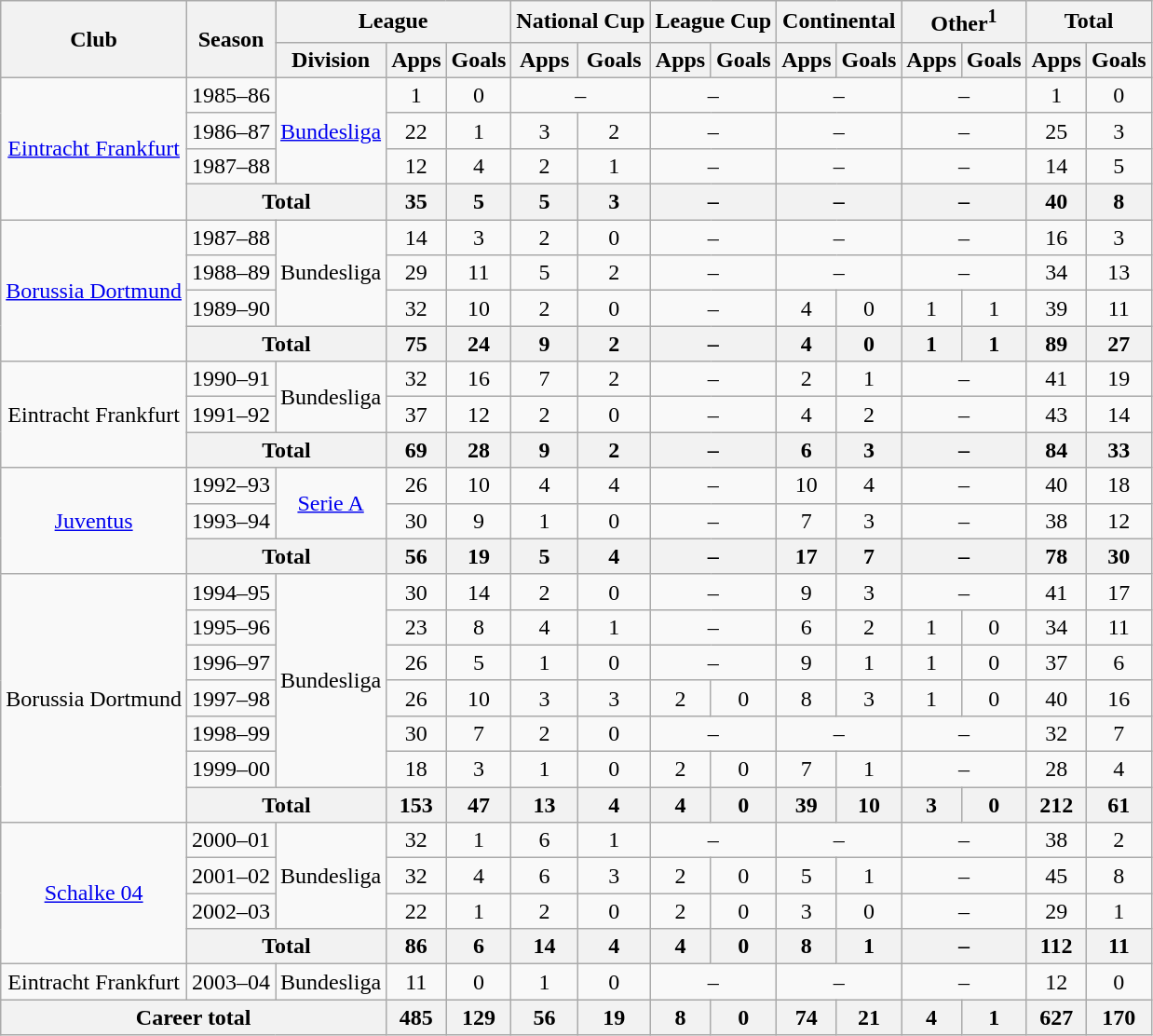<table class="wikitable" style="text-align:center">
<tr>
<th rowspan="2">Club</th>
<th rowspan="2">Season</th>
<th colspan="3">League</th>
<th colspan="2">National Cup</th>
<th colspan="2">League Cup</th>
<th colspan="2">Continental</th>
<th colspan="2">Other<sup>1</sup></th>
<th colspan="2">Total</th>
</tr>
<tr>
<th>Division</th>
<th>Apps</th>
<th>Goals</th>
<th>Apps</th>
<th>Goals</th>
<th>Apps</th>
<th>Goals</th>
<th>Apps</th>
<th>Goals</th>
<th>Apps</th>
<th>Goals</th>
<th>Apps</th>
<th>Goals</th>
</tr>
<tr>
<td rowspan="4"><a href='#'>Eintracht Frankfurt</a></td>
<td>1985–86</td>
<td rowspan="3"><a href='#'>Bundesliga</a></td>
<td>1</td>
<td>0</td>
<td colspan="2">–</td>
<td colspan="2">–</td>
<td colspan="2">–</td>
<td colspan="2">–</td>
<td>1</td>
<td>0</td>
</tr>
<tr>
<td>1986–87</td>
<td>22</td>
<td>1</td>
<td>3</td>
<td>2</td>
<td colspan="2">–</td>
<td colspan="2">–</td>
<td colspan="2">–</td>
<td>25</td>
<td>3</td>
</tr>
<tr>
<td>1987–88</td>
<td>12</td>
<td>4</td>
<td>2</td>
<td>1</td>
<td colspan="2">–</td>
<td colspan="2">–</td>
<td colspan="2">–</td>
<td>14</td>
<td>5</td>
</tr>
<tr>
<th colspan="2">Total</th>
<th>35</th>
<th>5</th>
<th>5</th>
<th>3</th>
<th colspan="2">–</th>
<th colspan="2">–</th>
<th colspan="2">–</th>
<th>40</th>
<th>8</th>
</tr>
<tr>
<td rowspan="4"><a href='#'>Borussia Dortmund</a></td>
<td>1987–88</td>
<td rowspan="3">Bundesliga</td>
<td>14</td>
<td>3</td>
<td>2</td>
<td>0</td>
<td colspan="2">–</td>
<td colspan="2">–</td>
<td colspan="2">–</td>
<td>16</td>
<td>3</td>
</tr>
<tr>
<td>1988–89</td>
<td>29</td>
<td>11</td>
<td>5</td>
<td>2</td>
<td colspan="2">–</td>
<td colspan="2">–</td>
<td colspan="2">–</td>
<td>34</td>
<td>13</td>
</tr>
<tr>
<td>1989–90</td>
<td>32</td>
<td>10</td>
<td>2</td>
<td>0</td>
<td colspan="2">–</td>
<td>4</td>
<td>0</td>
<td>1</td>
<td>1</td>
<td>39</td>
<td>11</td>
</tr>
<tr>
<th colspan="2">Total</th>
<th>75</th>
<th>24</th>
<th>9</th>
<th>2</th>
<th colspan="2">–</th>
<th>4</th>
<th>0</th>
<th>1</th>
<th>1</th>
<th>89</th>
<th>27</th>
</tr>
<tr>
<td rowspan="3">Eintracht Frankfurt</td>
<td>1990–91</td>
<td rowspan="2">Bundesliga</td>
<td>32</td>
<td>16</td>
<td>7</td>
<td>2</td>
<td colspan="2">–</td>
<td>2</td>
<td>1</td>
<td colspan="2">–</td>
<td>41</td>
<td>19</td>
</tr>
<tr>
<td>1991–92</td>
<td>37</td>
<td>12</td>
<td>2</td>
<td>0</td>
<td colspan="2">–</td>
<td>4</td>
<td>2</td>
<td colspan="2">–</td>
<td>43</td>
<td>14</td>
</tr>
<tr>
<th colspan="2">Total</th>
<th>69</th>
<th>28</th>
<th>9</th>
<th>2</th>
<th colspan="2">–</th>
<th>6</th>
<th>3</th>
<th colspan="2">–</th>
<th>84</th>
<th>33</th>
</tr>
<tr>
<td rowspan="3"><a href='#'>Juventus</a></td>
<td>1992–93</td>
<td rowspan="2"><a href='#'>Serie A</a></td>
<td>26</td>
<td>10</td>
<td>4</td>
<td>4</td>
<td colspan="2">–</td>
<td>10</td>
<td>4</td>
<td colspan="2">–</td>
<td>40</td>
<td>18</td>
</tr>
<tr>
<td>1993–94</td>
<td>30</td>
<td>9</td>
<td>1</td>
<td>0</td>
<td colspan="2">–</td>
<td>7</td>
<td>3</td>
<td colspan="2">–</td>
<td>38</td>
<td>12</td>
</tr>
<tr>
<th colspan="2">Total</th>
<th>56</th>
<th>19</th>
<th>5</th>
<th>4</th>
<th colspan="2">–</th>
<th>17</th>
<th>7</th>
<th colspan="2">–</th>
<th>78</th>
<th>30</th>
</tr>
<tr>
<td rowspan="7">Borussia Dortmund</td>
<td>1994–95</td>
<td rowspan="6">Bundesliga</td>
<td>30</td>
<td>14</td>
<td>2</td>
<td>0</td>
<td colspan="2">–</td>
<td>9</td>
<td>3</td>
<td colspan="2">–</td>
<td>41</td>
<td>17</td>
</tr>
<tr>
<td>1995–96</td>
<td>23</td>
<td>8</td>
<td>4</td>
<td>1</td>
<td colspan="2">–</td>
<td>6</td>
<td>2</td>
<td>1</td>
<td>0</td>
<td>34</td>
<td>11</td>
</tr>
<tr>
<td>1996–97</td>
<td>26</td>
<td>5</td>
<td>1</td>
<td>0</td>
<td colspan="2">–</td>
<td>9</td>
<td>1</td>
<td>1</td>
<td>0</td>
<td>37</td>
<td>6</td>
</tr>
<tr>
<td>1997–98</td>
<td>26</td>
<td>10</td>
<td>3</td>
<td>3</td>
<td>2</td>
<td>0</td>
<td>8</td>
<td>3</td>
<td>1</td>
<td>0</td>
<td>40</td>
<td>16</td>
</tr>
<tr>
<td>1998–99</td>
<td>30</td>
<td>7</td>
<td>2</td>
<td>0</td>
<td colspan="2">–</td>
<td colspan="2">–</td>
<td colspan="2">–</td>
<td>32</td>
<td>7</td>
</tr>
<tr>
<td>1999–00</td>
<td>18</td>
<td>3</td>
<td>1</td>
<td>0</td>
<td>2</td>
<td>0</td>
<td>7</td>
<td>1</td>
<td colspan="2">–</td>
<td>28</td>
<td>4</td>
</tr>
<tr>
<th colspan="2">Total</th>
<th>153</th>
<th>47</th>
<th>13</th>
<th>4</th>
<th>4</th>
<th>0</th>
<th>39</th>
<th>10</th>
<th>3</th>
<th>0</th>
<th>212</th>
<th>61</th>
</tr>
<tr>
<td rowspan="4"><a href='#'>Schalke 04</a></td>
<td>2000–01</td>
<td rowspan="3">Bundesliga</td>
<td>32</td>
<td>1</td>
<td>6</td>
<td>1</td>
<td colspan="2">–</td>
<td colspan="2">–</td>
<td colspan="2">–</td>
<td>38</td>
<td>2</td>
</tr>
<tr>
<td>2001–02</td>
<td>32</td>
<td>4</td>
<td>6</td>
<td>3</td>
<td>2</td>
<td>0</td>
<td>5</td>
<td>1</td>
<td colspan="2">–</td>
<td>45</td>
<td>8</td>
</tr>
<tr>
<td>2002–03</td>
<td>22</td>
<td>1</td>
<td>2</td>
<td>0</td>
<td>2</td>
<td>0</td>
<td>3</td>
<td>0</td>
<td colspan="2">–</td>
<td>29</td>
<td>1</td>
</tr>
<tr>
<th colspan="2">Total</th>
<th>86</th>
<th>6</th>
<th>14</th>
<th>4</th>
<th>4</th>
<th>0</th>
<th>8</th>
<th>1</th>
<th colspan="2">–</th>
<th>112</th>
<th>11</th>
</tr>
<tr>
<td>Eintracht Frankfurt</td>
<td>2003–04</td>
<td>Bundesliga</td>
<td>11</td>
<td>0</td>
<td>1</td>
<td>0</td>
<td colspan="2">–</td>
<td colspan="2">–</td>
<td colspan="2">–</td>
<td>12</td>
<td>0</td>
</tr>
<tr>
<th colspan="3">Career total</th>
<th>485</th>
<th>129</th>
<th>56</th>
<th>19</th>
<th>8</th>
<th>0</th>
<th>74</th>
<th>21</th>
<th>4</th>
<th>1</th>
<th>627</th>
<th>170</th>
</tr>
</table>
